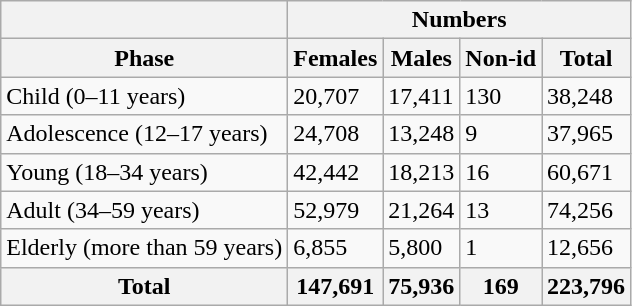<table class="wikitable">
<tr>
<th></th>
<th colspan="4">Numbers</th>
</tr>
<tr>
<th>Phase</th>
<th>Females</th>
<th>Males</th>
<th>Non-id</th>
<th>Total</th>
</tr>
<tr>
<td>Child (0–11 years)</td>
<td>20,707</td>
<td>17,411</td>
<td>130</td>
<td>38,248</td>
</tr>
<tr>
<td>Adolescence (12–17 years)</td>
<td>24,708</td>
<td>13,248</td>
<td>9</td>
<td>37,965</td>
</tr>
<tr>
<td>Young (18–34 years)</td>
<td>42,442</td>
<td>18,213</td>
<td>16</td>
<td>60,671</td>
</tr>
<tr>
<td>Adult (34–59 years)</td>
<td>52,979</td>
<td>21,264</td>
<td>13</td>
<td>74,256</td>
</tr>
<tr>
<td>Elderly (more than 59 years)</td>
<td>6,855</td>
<td>5,800</td>
<td>1</td>
<td>12,656</td>
</tr>
<tr>
<th><strong>Total</strong></th>
<th><strong>147,691</strong></th>
<th><strong>75,936</strong></th>
<th><strong>169</strong></th>
<th><strong>223,796</strong></th>
</tr>
</table>
